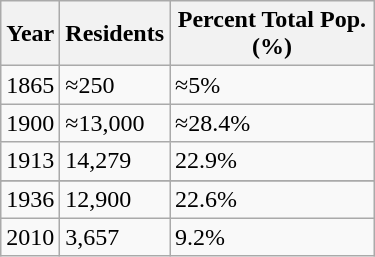<table class="wikitable" border="1" width="250px" align="right" margin="20px">
<tr>
<th>Year</th>
<th>Residents</th>
<th>Percent Total Pop. (%)</th>
</tr>
<tr>
<td>1865</td>
<td>≈250</td>
<td>≈5%</td>
</tr>
<tr>
<td>1900</td>
<td>≈13,000</td>
<td>≈28.4%</td>
</tr>
<tr>
<td>1913</td>
<td>14,279</td>
<td>22.9%</td>
</tr>
<tr>
</tr>
<tr>
<td>1936</td>
<td>12,900</td>
<td>22.6%</td>
</tr>
<tr>
<td>2010</td>
<td>3,657</td>
<td>9.2%</td>
</tr>
</table>
